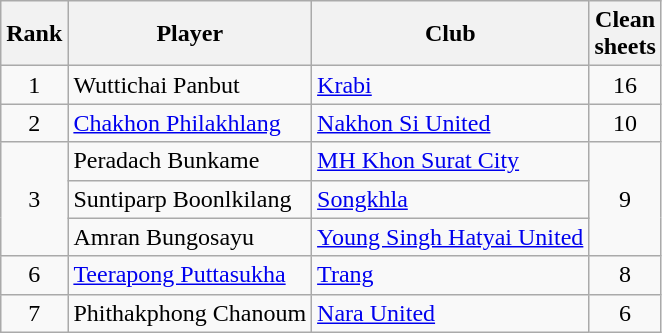<table class="wikitable" style="text-align:center">
<tr>
<th>Rank</th>
<th>Player</th>
<th>Club</th>
<th>Clean<br>sheets</th>
</tr>
<tr>
<td>1</td>
<td align="left"> Wuttichai Panbut</td>
<td align="left"><a href='#'>Krabi</a></td>
<td>16</td>
</tr>
<tr>
<td>2</td>
<td align="left"> <a href='#'>Chakhon Philakhlang</a></td>
<td align="left"><a href='#'>Nakhon Si United</a></td>
<td>10</td>
</tr>
<tr>
<td rowspan="3">3</td>
<td align="left"> Peradach Bunkame</td>
<td align="left"><a href='#'>MH Khon Surat City</a></td>
<td rowspan="3">9</td>
</tr>
<tr>
<td align="left"> Suntiparp Boonlkilang</td>
<td align="left"><a href='#'>Songkhla</a></td>
</tr>
<tr>
<td align="left"> Amran Bungosayu</td>
<td align="left"><a href='#'>Young Singh Hatyai United</a></td>
</tr>
<tr>
<td>6</td>
<td align="left"> <a href='#'>Teerapong Puttasukha</a></td>
<td align="left"><a href='#'>Trang</a></td>
<td>8</td>
</tr>
<tr>
<td>7</td>
<td align="left"> Phithakphong Chanoum</td>
<td align="left"><a href='#'>Nara United</a></td>
<td>6</td>
</tr>
</table>
